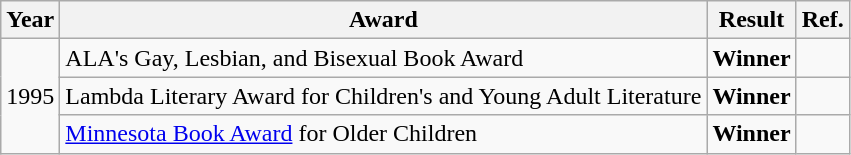<table class="wikitable">
<tr>
<th>Year</th>
<th>Award</th>
<th>Result</th>
<th>Ref.</th>
</tr>
<tr>
<td rowspan="3">1995</td>
<td>ALA's Gay, Lesbian, and Bisexual Book Award</td>
<td><strong>Winner</strong></td>
<td></td>
</tr>
<tr>
<td>Lambda Literary Award for Children's and Young Adult Literature</td>
<td><strong>Winner</strong></td>
<td></td>
</tr>
<tr>
<td><a href='#'>Minnesota Book Award</a> for Older Children</td>
<td><strong>Winner</strong></td>
<td></td>
</tr>
</table>
